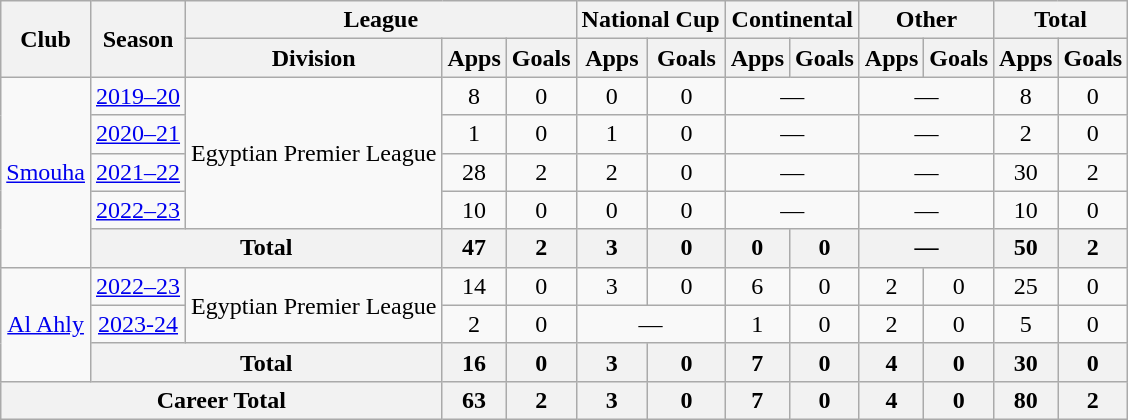<table class=wikitable style=text-align:center>
<tr>
<th rowspan=2>Club</th>
<th rowspan=2>Season</th>
<th colspan=3>League</th>
<th colspan=2>National Cup</th>
<th colspan=2>Continental</th>
<th colspan=2>Other</th>
<th colspan=2>Total</th>
</tr>
<tr>
<th>Division</th>
<th>Apps</th>
<th>Goals</th>
<th>Apps</th>
<th>Goals</th>
<th>Apps</th>
<th>Goals</th>
<th>Apps</th>
<th>Goals</th>
<th>Apps</th>
<th>Goals</th>
</tr>
<tr>
<td rowspan="5"><a href='#'>Smouha</a></td>
<td><a href='#'>2019–20</a></td>
<td rowspan="4">Egyptian Premier League</td>
<td>8</td>
<td>0</td>
<td>0</td>
<td>0</td>
<td colspan="2">—</td>
<td colspan="2">—</td>
<td>8</td>
<td>0</td>
</tr>
<tr>
<td><a href='#'>2020–21</a></td>
<td>1</td>
<td>0</td>
<td>1</td>
<td>0</td>
<td colspan="2">—</td>
<td colspan="2">—</td>
<td>2</td>
<td>0</td>
</tr>
<tr>
<td><a href='#'>2021–22</a></td>
<td>28</td>
<td>2</td>
<td>2</td>
<td>0</td>
<td colspan="2">—</td>
<td colspan="2">—</td>
<td>30</td>
<td>2</td>
</tr>
<tr>
<td><a href='#'>2022–23</a></td>
<td>10</td>
<td>0</td>
<td>0</td>
<td>0</td>
<td colspan="2">—</td>
<td colspan="2">—</td>
<td>10</td>
<td>0</td>
</tr>
<tr>
<th colspan="2">Total</th>
<th>47</th>
<th>2</th>
<th>3</th>
<th>0</th>
<th>0</th>
<th>0</th>
<th colspan="2">—</th>
<th>50</th>
<th>2</th>
</tr>
<tr>
<td rowspan="3"><a href='#'>Al Ahly</a></td>
<td><a href='#'>2022–23</a></td>
<td rowspan="2">Egyptian Premier League</td>
<td>14</td>
<td>0</td>
<td>3</td>
<td>0</td>
<td>6</td>
<td>0</td>
<td>2</td>
<td>0</td>
<td>25</td>
<td>0</td>
</tr>
<tr>
<td><a href='#'>2023-24</a></td>
<td>2</td>
<td>0</td>
<td colspan="2">—</td>
<td>1</td>
<td>0</td>
<td>2</td>
<td>0</td>
<td>5</td>
<td>0</td>
</tr>
<tr>
<th colspan="2">Total</th>
<th>16</th>
<th>0</th>
<th>3</th>
<th>0</th>
<th>7</th>
<th>0</th>
<th>4</th>
<th>0</th>
<th>30</th>
<th>0</th>
</tr>
<tr>
<th colspan="3">Career Total</th>
<th>63</th>
<th>2</th>
<th>3</th>
<th>0</th>
<th>7</th>
<th>0</th>
<th>4</th>
<th>0</th>
<th>80</th>
<th>2</th>
</tr>
</table>
